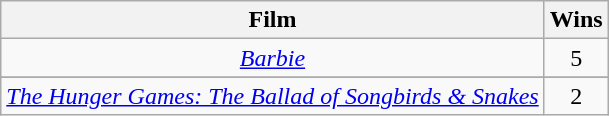<table class="wikitable">
<tr>
<th>Film</th>
<th>Wins</th>
</tr>
<tr style="text-align:center">
<td><em><a href='#'>Barbie</a></em></td>
<td>5</td>
</tr>
<tr>
</tr>
<tr style="text-align:center">
<td><em><a href='#'>The Hunger Games: The Ballad of Songbirds & Snakes</a></em></td>
<td>2</td>
</tr>
</table>
